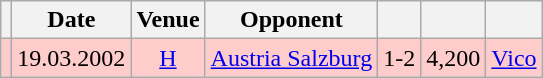<table class="wikitable" Style="text-align: center">
<tr>
<th></th>
<th>Date</th>
<th>Venue</th>
<th>Opponent</th>
<th></th>
<th></th>
<th></th>
</tr>
<tr style="background:#fcc">
<td></td>
<td>19.03.2002</td>
<td><a href='#'>H</a></td>
<td align="left"><a href='#'>Austria Salzburg</a></td>
<td>1-2</td>
<td align="right">4,200</td>
<td align="left"><a href='#'>Vico</a> </td>
</tr>
</table>
